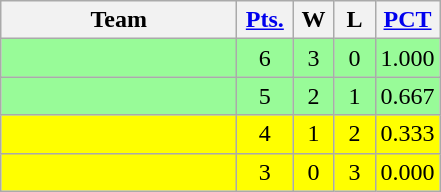<table class=wikitable>
<tr align=center>
<th width=150px>Team</th>
<th width=30px><a href='#'>Pts.</a></th>
<th width=20px>W</th>
<th width=20px>L</th>
<th><a href='#'>PCT</a></th>
</tr>
<tr align=center bgcolor="#98fb98">
<td align=left></td>
<td>6</td>
<td>3</td>
<td>0</td>
<td>1.000</td>
</tr>
<tr align=center bgcolor="#98fb98">
<td align=left></td>
<td>5</td>
<td>2</td>
<td>1</td>
<td>0.667</td>
</tr>
<tr align=center bgcolor="yellow">
<td align=left></td>
<td>4</td>
<td>1</td>
<td>2</td>
<td>0.333</td>
</tr>
<tr align=center bgcolor="yellow">
<td align=left></td>
<td>3</td>
<td>0</td>
<td>3</td>
<td>0.000</td>
</tr>
</table>
